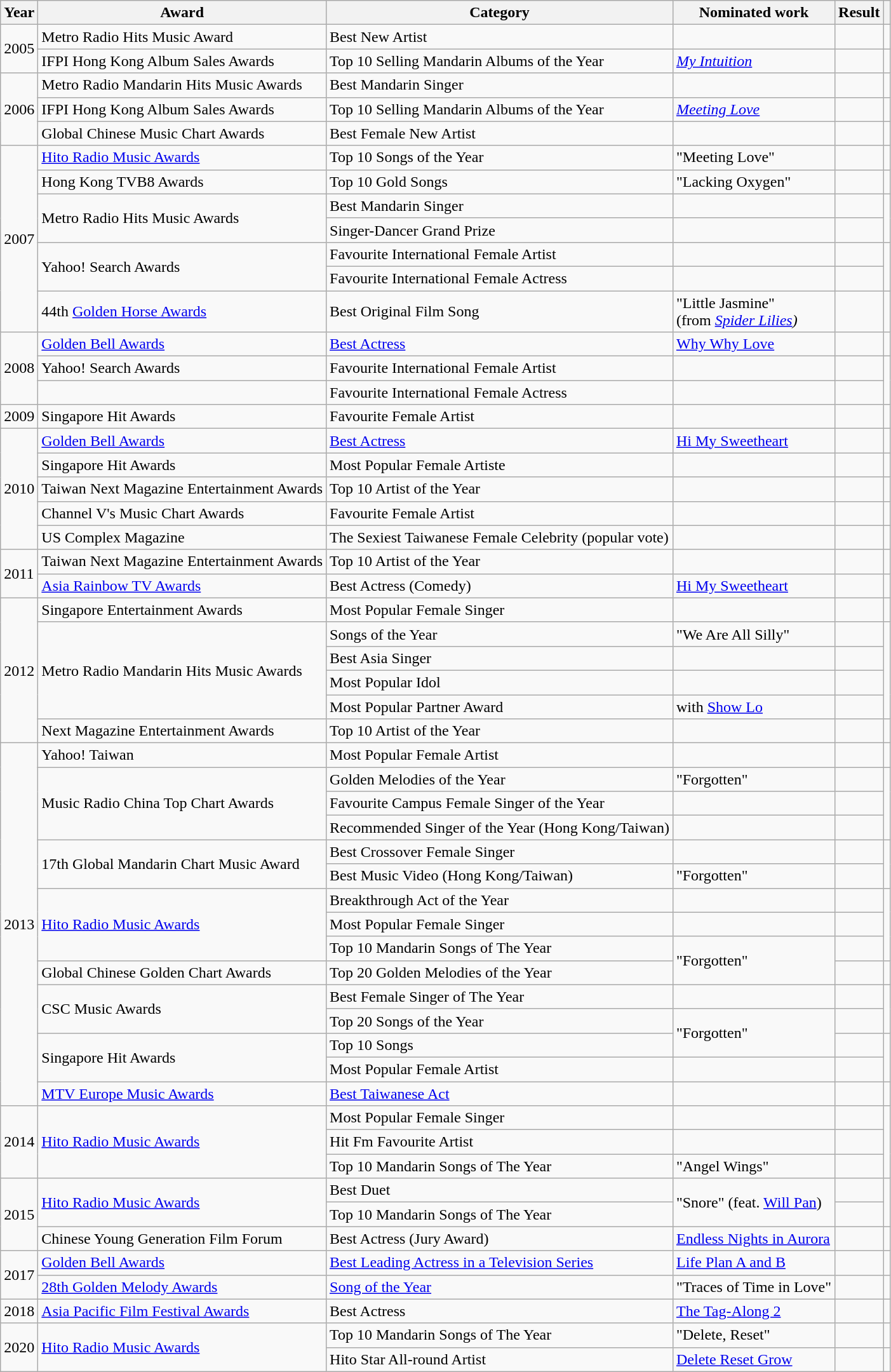<table class="wikitable sortable">
<tr>
<th>Year</th>
<th>Award</th>
<th>Category</th>
<th>Nominated work</th>
<th>Result</th>
<th class="unsortable"></th>
</tr>
<tr>
<td rowspan="2">2005</td>
<td>Metro Radio Hits Music Award</td>
<td>Best New Artist</td>
<td></td>
<td></td>
<td align="center"></td>
</tr>
<tr>
<td>IFPI Hong Kong Album Sales Awards</td>
<td>Top 10 Selling Mandarin Albums of the Year</td>
<td><em><a href='#'>My Intuition</a></em></td>
<td></td>
<td align="center"></td>
</tr>
<tr>
<td rowspan="3">2006</td>
<td>Metro Radio Mandarin Hits Music Awards</td>
<td>Best Mandarin Singer</td>
<td></td>
<td></td>
<td align="center"></td>
</tr>
<tr>
<td>IFPI Hong Kong Album Sales Awards</td>
<td>Top 10 Selling Mandarin Albums of the Year</td>
<td><em><a href='#'>Meeting Love</a></em></td>
<td></td>
<td align="center"></td>
</tr>
<tr>
<td>Global Chinese Music Chart Awards</td>
<td>Best Female New Artist</td>
<td></td>
<td></td>
<td align="center"></td>
</tr>
<tr>
<td rowspan="7">2007</td>
<td><a href='#'>Hito Radio Music Awards</a></td>
<td>Top 10 Songs of the Year</td>
<td>"Meeting Love"</td>
<td></td>
<td align="center"></td>
</tr>
<tr>
<td>Hong Kong TVB8 Awards</td>
<td>Top 10 Gold Songs</td>
<td>"Lacking Oxygen"</td>
<td></td>
<td align="center"></td>
</tr>
<tr>
<td rowspan="2">Metro Radio Hits Music Awards</td>
<td>Best Mandarin Singer</td>
<td></td>
<td></td>
<td rowspan=2 align="center"></td>
</tr>
<tr>
<td>Singer-Dancer Grand Prize</td>
<td></td>
<td></td>
</tr>
<tr>
<td rowspan="2">Yahoo! Search Awards</td>
<td>Favourite International Female Artist</td>
<td></td>
<td></td>
<td rowspan=2 align="center"></td>
</tr>
<tr>
<td>Favourite International Female Actress</td>
<td></td>
<td></td>
</tr>
<tr>
<td>44th <a href='#'>Golden Horse Awards</a></td>
<td>Best Original Film Song</td>
<td>"Little Jasmine"<br>(from <em><a href='#'>Spider Lilies</a>)</td>
<td></td>
<td align="center"></td>
</tr>
<tr>
<td rowspan="3">2008</td>
<td><a href='#'>Golden Bell Awards</a></td>
<td><a href='#'>Best Actress</a></td>
<td></em><a href='#'>Why Why Love</a><em></td>
<td></td>
<td align="center"></td>
</tr>
<tr>
<td>Yahoo! Search Awards</td>
<td>Favourite International Female Artist</td>
<td></td>
<td></td>
<td rowspan=2 align="center"></td>
</tr>
<tr>
<td></td>
<td>Favourite International Female Actress</td>
<td></td>
<td></td>
</tr>
<tr>
<td>2009</td>
<td>Singapore Hit Awards</td>
<td>Favourite Female Artist</td>
<td></td>
<td></td>
<td align="center"></td>
</tr>
<tr>
<td rowspan="5">2010</td>
<td><a href='#'>Golden Bell Awards</a></td>
<td><a href='#'>Best Actress</a></td>
<td></em><a href='#'>Hi My Sweetheart</a><em></td>
<td></td>
<td align="center"></td>
</tr>
<tr>
<td>Singapore Hit Awards</td>
<td>Most Popular Female Artiste</td>
<td></td>
<td></td>
<td align="center"></td>
</tr>
<tr>
<td>Taiwan Next Magazine Entertainment Awards</td>
<td>Top 10 Artist of the Year</td>
<td></td>
<td></td>
<td align="center"></td>
</tr>
<tr>
<td>Channel V's Music Chart Awards</td>
<td>Favourite Female Artist</td>
<td></td>
<td></td>
<td align="center"></td>
</tr>
<tr>
<td>US Complex Magazine</td>
<td>The Sexiest Taiwanese Female Celebrity (popular vote)</td>
<td></td>
<td></td>
<td align="center"></td>
</tr>
<tr>
<td rowspan="2">2011</td>
<td>Taiwan Next Magazine Entertainment Awards</td>
<td>Top 10 Artist of the Year</td>
<td></td>
<td></td>
<td align="center"></td>
</tr>
<tr>
<td><a href='#'>Asia Rainbow TV Awards</a></td>
<td>Best Actress (Comedy)</td>
<td></em><a href='#'>Hi My Sweetheart</a><em></td>
<td></td>
<td align="center"></td>
</tr>
<tr>
<td rowspan="6">2012</td>
<td>Singapore Entertainment Awards</td>
<td>Most Popular Female Singer</td>
<td></td>
<td></td>
<td align="center"></td>
</tr>
<tr>
<td rowspan="4">Metro Radio Mandarin Hits Music Awards</td>
<td>Songs of the Year</td>
<td>"We Are All Silly"</td>
<td></td>
<td rowspan="4" align="center"></td>
</tr>
<tr>
<td>Best Asia Singer</td>
<td></td>
<td></td>
</tr>
<tr>
<td>Most Popular Idol</td>
<td></td>
<td></td>
</tr>
<tr>
<td>Most Popular Partner Award</td>
<td>with <a href='#'>Show Lo</a></td>
<td></td>
</tr>
<tr>
<td>Next Magazine Entertainment Awards</td>
<td>Top 10 Artist of the Year</td>
<td></td>
<td></td>
<td align="center"></td>
</tr>
<tr>
<td rowspan="15">2013</td>
<td>Yahoo! Taiwan</td>
<td>Most Popular Female Artist</td>
<td></td>
<td></td>
<td align="center"></td>
</tr>
<tr>
<td rowspan="3">Music Radio China Top Chart Awards</td>
<td>Golden Melodies of the Year</td>
<td>"Forgotten"</td>
<td></td>
<td rowspan="3" align="center"></td>
</tr>
<tr>
<td>Favourite Campus Female Singer of the Year</td>
<td></td>
<td></td>
</tr>
<tr>
<td>Recommended Singer of the Year (Hong Kong/Taiwan)</td>
<td></td>
<td></td>
</tr>
<tr>
<td rowspan="2">17th Global Mandarin Chart Music Award</td>
<td>Best Crossover Female Singer</td>
<td></td>
<td></td>
<td rowspan="2" align="center"></td>
</tr>
<tr>
<td>Best Music Video (Hong Kong/Taiwan)</td>
<td>"Forgotten"</td>
<td></td>
</tr>
<tr>
<td rowspan="3"><a href='#'>Hito Radio Music Awards</a></td>
<td>Breakthrough Act of the Year</td>
<td></td>
<td></td>
<td rowspan="3" align="center"></td>
</tr>
<tr>
<td>Most Popular Female Singer</td>
<td></td>
<td></td>
</tr>
<tr>
<td>Top 10 Mandarin Songs of The Year</td>
<td rowspan="2">"Forgotten"</td>
<td></td>
</tr>
<tr>
<td>Global Chinese Golden Chart Awards</td>
<td>Top 20 Golden Melodies of the Year</td>
<td></td>
<td align="center"></td>
</tr>
<tr>
<td rowspan="2">CSC Music Awards</td>
<td>Best Female Singer of The Year</td>
<td></td>
<td></td>
<td rowspan="2" align="center"></td>
</tr>
<tr>
<td>Top 20 Songs of the Year</td>
<td rowspan="2">"Forgotten"</td>
<td></td>
</tr>
<tr>
<td rowspan="2">Singapore Hit Awards</td>
<td>Top 10 Songs</td>
<td></td>
<td rowspan="2" align="center"></td>
</tr>
<tr>
<td>Most Popular Female Artist</td>
<td></td>
<td></td>
</tr>
<tr>
<td><a href='#'>MTV Europe Music Awards</a></td>
<td><a href='#'>Best Taiwanese Act</a></td>
<td></td>
<td></td>
<td align="center"></td>
</tr>
<tr>
<td rowspan="3">2014</td>
<td rowspan="3"><a href='#'>Hito Radio Music Awards</a></td>
<td>Most Popular Female Singer</td>
<td></td>
<td></td>
<td rowspan="3" align="center"></td>
</tr>
<tr>
<td>Hit Fm Favourite Artist</td>
<td></td>
<td></td>
</tr>
<tr>
<td>Top 10 Mandarin Songs of The Year</td>
<td>"Angel Wings"</td>
<td></td>
</tr>
<tr>
<td rowspan="3">2015</td>
<td rowspan="2"><a href='#'>Hito Radio Music Awards</a></td>
<td>Best Duet</td>
<td rowspan="2">"Snore" (feat. <a href='#'>Will Pan</a>)</td>
<td></td>
<td rowspan="2" align="center"></td>
</tr>
<tr>
<td>Top 10 Mandarin Songs of The Year</td>
<td></td>
</tr>
<tr>
<td>Chinese Young Generation Film Forum</td>
<td>Best Actress (Jury Award)</td>
<td></em><a href='#'>Endless Nights in Aurora</a><em></td>
<td></td>
<td></td>
</tr>
<tr>
<td rowspan="2">2017</td>
<td><a href='#'>Golden Bell Awards</a></td>
<td><a href='#'>Best Leading Actress in a Television Series</a></td>
<td></em><a href='#'>Life Plan A and B</a><em></td>
<td></td>
<td align="center"></td>
</tr>
<tr>
<td><a href='#'>28th Golden Melody Awards</a></td>
<td><a href='#'>Song of the Year</a></td>
<td>"Traces of Time in Love"</td>
<td></td>
<td></td>
</tr>
<tr>
<td rowspan="1">2018</td>
<td><a href='#'>Asia Pacific Film Festival Awards</a></td>
<td>Best Actress</td>
<td></em><a href='#'>The Tag-Along 2</a><em></td>
<td></td>
<td></td>
</tr>
<tr>
<td rowspan="2">2020</td>
<td rowspan="2"><a href='#'>Hito Radio Music Awards</a></td>
<td>Top 10 Mandarin Songs of The Year</td>
<td>"Delete, Reset"</td>
<td></td>
<td></td>
</tr>
<tr>
<td>Hito Star All-round Artist</td>
<td></em><a href='#'>Delete Reset Grow</a><em></td>
<td></td>
<td></td>
</tr>
</table>
